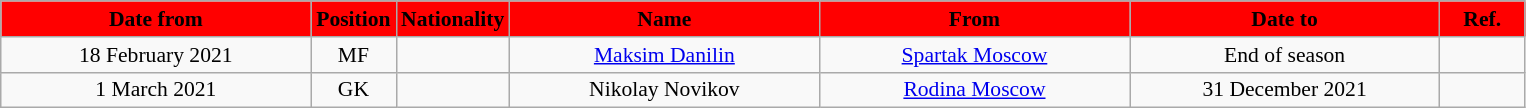<table class="wikitable"  style="text-align:center; font-size:90%; ">
<tr>
<th style="background:#FF0000; color:#000000; width:200px;">Date from</th>
<th style="background:#FF0000; color:#000000; width:50px;">Position</th>
<th style="background:#FF0000; color:#000000; width:50px;">Nationality</th>
<th style="background:#FF0000; color:#000000; width:200px;">Name</th>
<th style="background:#FF0000; color:#000000; width:200px;">From</th>
<th style="background:#FF0000; color:#000000; width:200px;">Date to</th>
<th style="background:#FF0000; color:#000000; width:50px;">Ref.</th>
</tr>
<tr>
<td>18 February 2021</td>
<td>MF</td>
<td></td>
<td><a href='#'>Maksim Danilin</a></td>
<td><a href='#'>Spartak Moscow</a></td>
<td>End of season</td>
<td></td>
</tr>
<tr>
<td>1 March 2021</td>
<td>GK</td>
<td></td>
<td>Nikolay Novikov</td>
<td><a href='#'>Rodina Moscow</a></td>
<td>31 December 2021</td>
<td></td>
</tr>
</table>
